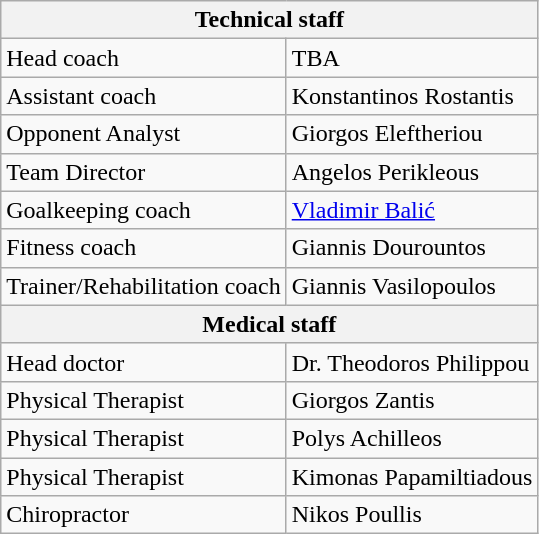<table class="wikitable" style="text-align: center">
<tr>
<th colspan="2">Technical staff</th>
</tr>
<tr>
<td align=left>Head coach</td>
<td align=left>TBA</td>
</tr>
<tr>
<td align=left>Assistant coach</td>
<td align=left> Konstantinos Rostantis</td>
</tr>
<tr>
<td align=left>Opponent Analyst</td>
<td align=left> Giorgos Eleftheriou</td>
</tr>
<tr>
<td align=left>Team Director</td>
<td align=left> Angelos Perikleous</td>
</tr>
<tr>
<td align=left>Goalkeeping coach</td>
<td align=left> <a href='#'>Vladimir Balić</a></td>
</tr>
<tr>
<td align=left>Fitness coach</td>
<td align=left> Giannis Dourountos</td>
</tr>
<tr>
<td align=left>Trainer/Rehabilitation coach</td>
<td align=left> Giannis Vasilopoulos</td>
</tr>
<tr>
<th colspan="2">Medical staff</th>
</tr>
<tr>
<td align=left>Head doctor</td>
<td align=left> Dr. Theodoros Philippou</td>
</tr>
<tr>
<td align=left>Physical Therapist</td>
<td align=left> Giorgos Zantis</td>
</tr>
<tr>
<td align=left>Physical Therapist</td>
<td align=left> Polys Achilleos</td>
</tr>
<tr>
<td align=left>Physical Therapist</td>
<td align=left> Kimonas Papamiltiadous</td>
</tr>
<tr>
<td align=left>Chiropractor</td>
<td align=left> Nikos Poullis</td>
</tr>
</table>
